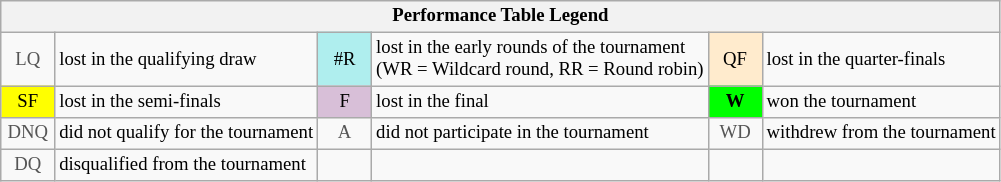<table class="wikitable" style="font-size:78%;">
<tr>
<th colspan="6">Performance Table Legend</th>
</tr>
<tr>
<td style="color:#555555; text-align:center; width:30px;">LQ</td>
<td>lost in the qualifying draw</td>
<td style="text-align:center; background:#afeeee;">#R</td>
<td>lost in the early rounds of the tournament<br>(WR = Wildcard round, RR = Round robin)</td>
<td style="text-align:center; background:#ffebcd;">QF</td>
<td>lost in the quarter-finals</td>
</tr>
<tr>
<td style="text-align:center; background:yellow;">SF</td>
<td>lost in the semi-finals</td>
<td style="text-align:center; background:thistle;">F</td>
<td>lost in the final</td>
<td style="text-align:center; background:#0f0;"><strong>W</strong></td>
<td>won the tournament</td>
</tr>
<tr>
<td style="color:#555555; text-align:center; width:30px;">DNQ</td>
<td>did not qualify for the tournament</td>
<td style="color:#555555; text-align:center; width:30px;">A</td>
<td>did not participate in the tournament</td>
<td style="color:#555555; text-align:center; width:30px;">WD</td>
<td>withdrew from the tournament</td>
</tr>
<tr>
<td style="color:#555555; text-align:center; width:30px;">DQ</td>
<td>disqualified from the tournament</td>
<td></td>
<td></td>
<td></td>
<td></td>
</tr>
</table>
